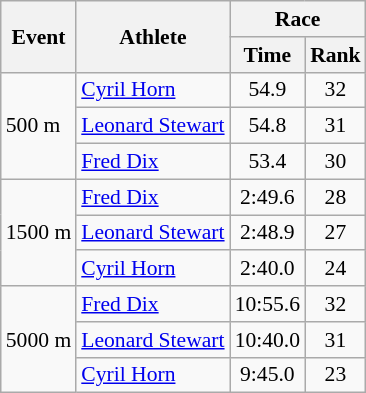<table class="wikitable" border="1" style="font-size:90%">
<tr>
<th rowspan=2>Event</th>
<th rowspan=2>Athlete</th>
<th colspan=2>Race</th>
</tr>
<tr>
<th>Time</th>
<th>Rank</th>
</tr>
<tr>
<td rowspan=3>500 m</td>
<td><a href='#'>Cyril Horn</a></td>
<td align=center>54.9</td>
<td align=center>32</td>
</tr>
<tr>
<td><a href='#'>Leonard Stewart</a></td>
<td align=center>54.8</td>
<td align=center>31</td>
</tr>
<tr>
<td><a href='#'>Fred Dix</a></td>
<td align=center>53.4</td>
<td align=center>30</td>
</tr>
<tr>
<td rowspan=3>1500 m</td>
<td><a href='#'>Fred Dix</a></td>
<td align=center>2:49.6</td>
<td align=center>28</td>
</tr>
<tr>
<td><a href='#'>Leonard Stewart</a></td>
<td align=center>2:48.9</td>
<td align=center>27</td>
</tr>
<tr>
<td><a href='#'>Cyril Horn</a></td>
<td align=center>2:40.0</td>
<td align=center>24</td>
</tr>
<tr>
<td rowspan=3>5000 m</td>
<td><a href='#'>Fred Dix</a></td>
<td align=center>10:55.6</td>
<td align=center>32</td>
</tr>
<tr>
<td><a href='#'>Leonard Stewart</a></td>
<td align=center>10:40.0</td>
<td align=center>31</td>
</tr>
<tr>
<td><a href='#'>Cyril Horn</a></td>
<td align=center>9:45.0</td>
<td align=center>23</td>
</tr>
</table>
